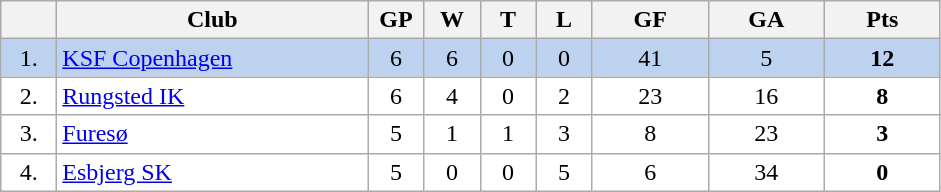<table class="wikitable">
<tr>
<th width="30"></th>
<th width="200">Club</th>
<th width="30">GP</th>
<th width="30">W</th>
<th width="30">T</th>
<th width="30">L</th>
<th width="70">GF</th>
<th width="70">GA</th>
<th width="70">Pts</th>
</tr>
<tr bgcolor="#BCD2EE" align="center">
<td>1.</td>
<td align="left"><a href='#'>KSF Copenhagen</a></td>
<td>6</td>
<td>6</td>
<td>0</td>
<td>0</td>
<td>41</td>
<td>5</td>
<td><strong>12</strong></td>
</tr>
<tr bgcolor="#FFFFFF" align="center">
<td>2.</td>
<td align="left"><a href='#'>Rungsted IK</a></td>
<td>6</td>
<td>4</td>
<td>0</td>
<td>2</td>
<td>23</td>
<td>16</td>
<td><strong>8</strong></td>
</tr>
<tr bgcolor="#FFFFFF" align="center">
<td>3.</td>
<td align="left"><a href='#'>Furesø</a></td>
<td>5</td>
<td>1</td>
<td>1</td>
<td>3</td>
<td>8</td>
<td>23</td>
<td><strong>3</strong></td>
</tr>
<tr bgcolor="#FFFFFF" align="center">
<td>4.</td>
<td align="left"><a href='#'>Esbjerg SK</a></td>
<td>5</td>
<td>0</td>
<td>0</td>
<td>5</td>
<td>6</td>
<td>34</td>
<td><strong>0</strong></td>
</tr>
</table>
